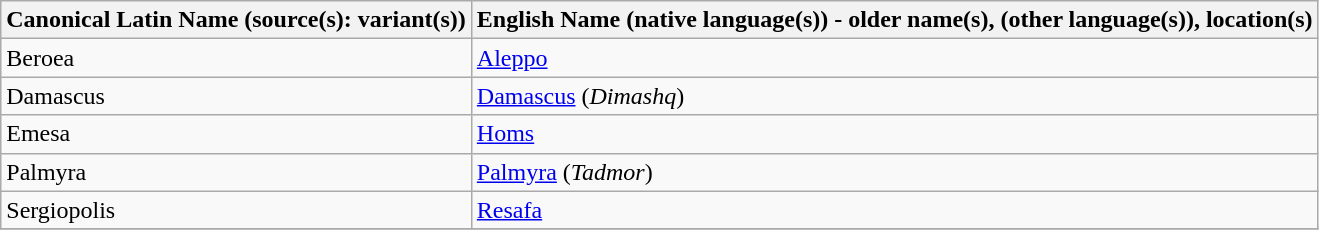<table class="wikitable">
<tr>
<th>Canonical Latin Name (source(s): variant(s))</th>
<th>English Name (native language(s)) - older name(s), (other language(s)), location(s)</th>
</tr>
<tr>
<td>Beroea</td>
<td><a href='#'>Aleppo</a></td>
</tr>
<tr>
<td>Damascus</td>
<td><a href='#'>Damascus</a> (<em>Dimashq</em>)</td>
</tr>
<tr>
<td>Emesa</td>
<td><a href='#'>Homs</a></td>
</tr>
<tr>
<td>Palmyra</td>
<td><a href='#'>Palmyra</a> (<em>Tadmor</em>)</td>
</tr>
<tr>
<td>Sergiopolis</td>
<td><a href='#'>Resafa</a></td>
</tr>
<tr>
</tr>
</table>
